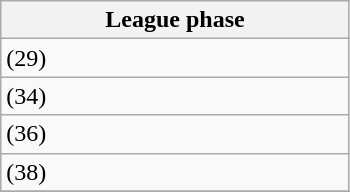<table class="wikitable">
<tr>
<th width=225>League phase</th>
</tr>
<tr>
<td> (29)</td>
</tr>
<tr>
<td> (34)</td>
</tr>
<tr>
<td> (36)</td>
</tr>
<tr>
<td> (38)</td>
</tr>
<tr>
</tr>
</table>
